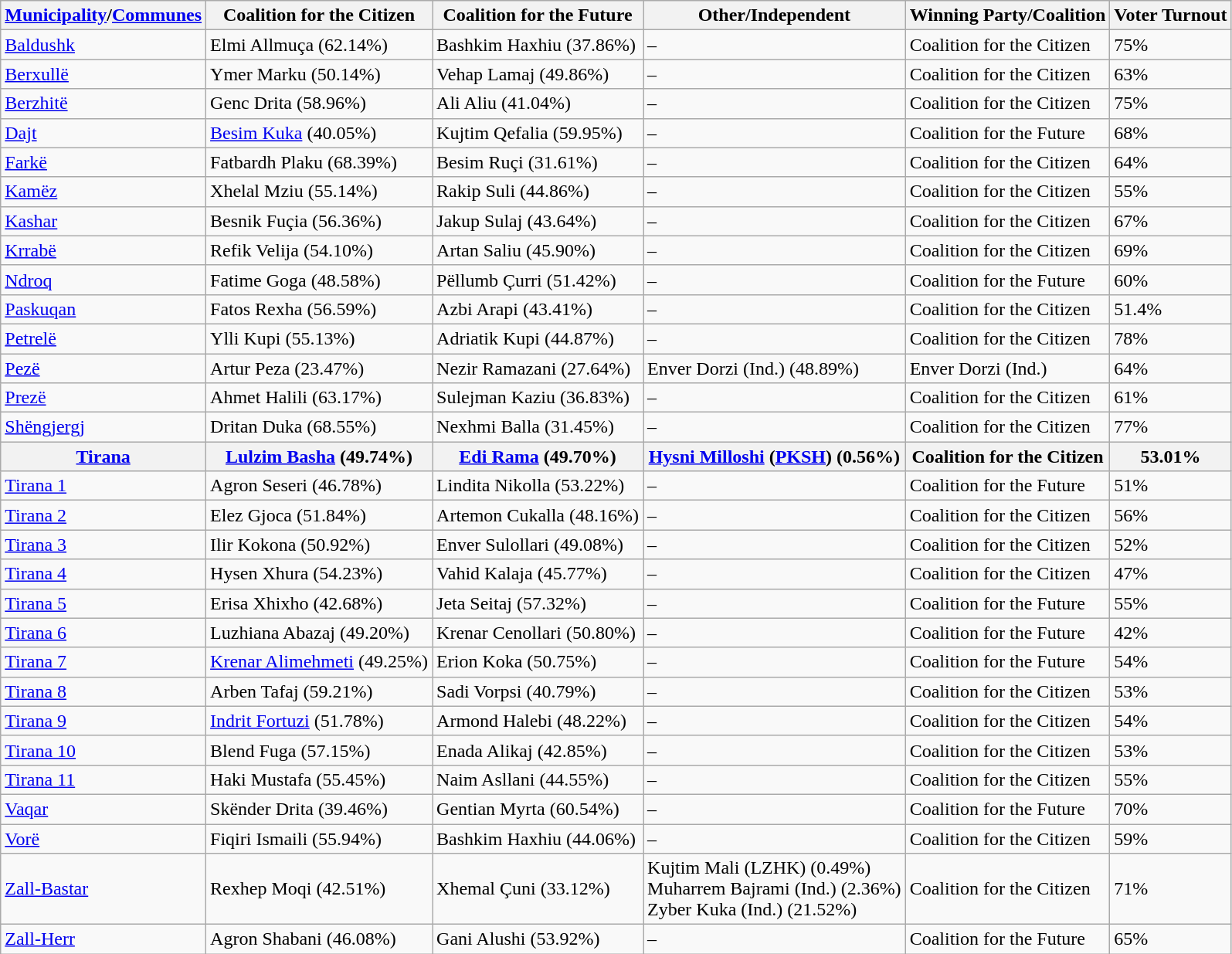<table class="wikitable">
<tr>
<th><a href='#'>Municipality</a>/<a href='#'>Communes</a></th>
<th>Coalition for the Citizen</th>
<th>Coalition for the Future</th>
<th>Other/Independent</th>
<th>Winning Party/Coalition</th>
<th>Voter Turnout</th>
</tr>
<tr>
<td><a href='#'>Baldushk</a></td>
<td>Elmi Allmuça (62.14%)</td>
<td>Bashkim Haxhiu (37.86%)</td>
<td>–</td>
<td>Coalition for the Citizen</td>
<td>75%</td>
</tr>
<tr>
<td><a href='#'>Berxullë</a></td>
<td>Ymer Marku (50.14%)</td>
<td>Vehap Lamaj (49.86%)</td>
<td>–</td>
<td>Coalition for the Citizen</td>
<td>63%</td>
</tr>
<tr>
<td><a href='#'>Berzhitë</a></td>
<td>Genc Drita (58.96%)</td>
<td>Ali Aliu (41.04%)</td>
<td>–</td>
<td>Coalition for the Citizen</td>
<td>75%</td>
</tr>
<tr>
<td><a href='#'>Dajt</a></td>
<td><a href='#'>Besim Kuka</a> (40.05%)</td>
<td>Kujtim Qefalia (59.95%)</td>
<td>–</td>
<td>Coalition for the Future</td>
<td>68%</td>
</tr>
<tr>
<td><a href='#'>Farkë</a></td>
<td>Fatbardh Plaku (68.39%)</td>
<td>Besim Ruçi (31.61%)</td>
<td>–</td>
<td>Coalition for the Citizen</td>
<td>64%</td>
</tr>
<tr>
<td><a href='#'>Kamëz</a></td>
<td>Xhelal Mziu (55.14%)</td>
<td>Rakip Suli (44.86%)</td>
<td>–</td>
<td>Coalition for the Citizen</td>
<td>55%</td>
</tr>
<tr>
<td><a href='#'>Kashar</a></td>
<td>Besnik Fuçia (56.36%)</td>
<td>Jakup Sulaj (43.64%)</td>
<td>–</td>
<td>Coalition for the Citizen</td>
<td>67%</td>
</tr>
<tr>
<td><a href='#'>Krrabë</a></td>
<td>Refik Velija (54.10%)</td>
<td>Artan Saliu (45.90%)</td>
<td>–</td>
<td>Coalition for the Citizen</td>
<td>69%</td>
</tr>
<tr>
<td><a href='#'>Ndroq</a></td>
<td>Fatime Goga (48.58%)</td>
<td>Pëllumb 	Çurri (51.42%)</td>
<td>–</td>
<td>Coalition for the Future</td>
<td>60%</td>
</tr>
<tr>
<td><a href='#'>Paskuqan</a></td>
<td>Fatos Rexha (56.59%)</td>
<td>Azbi Arapi (43.41%)</td>
<td>–</td>
<td>Coalition for the Citizen</td>
<td>51.4%</td>
</tr>
<tr>
<td><a href='#'>Petrelë</a></td>
<td>Ylli Kupi (55.13%)</td>
<td>Adriatik Kupi (44.87%)</td>
<td>–</td>
<td>Coalition for the Citizen</td>
<td>78%</td>
</tr>
<tr>
<td><a href='#'>Pezë</a></td>
<td>Artur Peza (23.47%)</td>
<td>Nezir Ramazani (27.64%)</td>
<td>Enver Dorzi (Ind.) (48.89%)</td>
<td>Enver Dorzi (Ind.)</td>
<td>64%</td>
</tr>
<tr>
<td><a href='#'>Prezë</a></td>
<td>Ahmet Halili (63.17%)</td>
<td>Sulejman Kaziu (36.83%)</td>
<td>–</td>
<td>Coalition for the Citizen</td>
<td>61%</td>
</tr>
<tr>
<td><a href='#'>Shëngjergj</a></td>
<td>Dritan Duka (68.55%)</td>
<td>Nexhmi Balla (31.45%)</td>
<td>–</td>
<td>Coalition for the Citizen</td>
<td>77%</td>
</tr>
<tr>
<th><a href='#'>Tirana</a></th>
<th><a href='#'>Lulzim Basha</a> (49.74%)</th>
<th><a href='#'>Edi Rama</a> (49.70%)</th>
<th><a href='#'>Hysni Milloshi</a> (<a href='#'>PKSH</a>) (0.56%)</th>
<th>Coalition for the Citizen</th>
<th>53.01%</th>
</tr>
<tr>
<td><a href='#'>Tirana 1</a></td>
<td>Agron Seseri (46.78%)</td>
<td>Lindita Nikolla (53.22%)</td>
<td>–</td>
<td>Coalition for the Future</td>
<td>51%</td>
</tr>
<tr>
<td><a href='#'>Tirana 2</a></td>
<td>Elez Gjoca (51.84%)</td>
<td>Artemon Cukalla (48.16%)</td>
<td>–</td>
<td>Coalition for the Citizen</td>
<td>56%</td>
</tr>
<tr>
<td><a href='#'>Tirana 3</a></td>
<td>Ilir Kokona (50.92%)</td>
<td>Enver Sulollari (49.08%)</td>
<td>–</td>
<td>Coalition for the Citizen</td>
<td>52%</td>
</tr>
<tr>
<td><a href='#'>Tirana 4</a></td>
<td>Hysen Xhura (54.23%)</td>
<td>Vahid Kalaja (45.77%)</td>
<td>–</td>
<td>Coalition for the Citizen</td>
<td>47%</td>
</tr>
<tr>
<td><a href='#'>Tirana 5</a></td>
<td>Erisa Xhixho (42.68%)</td>
<td>Jeta Seitaj (57.32%)</td>
<td>–</td>
<td>Coalition for the Future</td>
<td>55%</td>
</tr>
<tr>
<td><a href='#'>Tirana 6</a></td>
<td>Luzhiana Abazaj (49.20%)</td>
<td>Krenar Cenollari (50.80%)</td>
<td>–</td>
<td>Coalition for the Future</td>
<td>42%</td>
</tr>
<tr>
<td><a href='#'>Tirana 7</a></td>
<td><a href='#'>Krenar Alimehmeti</a> (49.25%)</td>
<td>Erion Koka (50.75%)</td>
<td>–</td>
<td>Coalition for the Future</td>
<td>54%</td>
</tr>
<tr>
<td><a href='#'>Tirana 8</a></td>
<td>Arben Tafaj (59.21%)</td>
<td>Sadi Vorpsi (40.79%)</td>
<td>–</td>
<td>Coalition for the Citizen</td>
<td>53%</td>
</tr>
<tr>
<td><a href='#'>Tirana 9</a></td>
<td><a href='#'>Indrit Fortuzi</a> (51.78%)</td>
<td>Armond Halebi (48.22%)</td>
<td>–</td>
<td>Coalition for the Citizen</td>
<td>54%</td>
</tr>
<tr>
<td><a href='#'>Tirana 10</a></td>
<td>Blend Fuga (57.15%)</td>
<td>Enada Alikaj (42.85%)</td>
<td>–</td>
<td>Coalition for the Citizen</td>
<td>53%</td>
</tr>
<tr>
<td><a href='#'>Tirana 11</a></td>
<td>Haki Mustafa (55.45%)</td>
<td>Naim Asllani (44.55%)</td>
<td>–</td>
<td>Coalition for the Citizen</td>
<td>55%</td>
</tr>
<tr>
<td><a href='#'>Vaqar</a></td>
<td>Skënder Drita (39.46%)</td>
<td>Gentian Myrta (60.54%)</td>
<td>–</td>
<td>Coalition for the Future</td>
<td>70%</td>
</tr>
<tr>
<td><a href='#'>Vorë</a></td>
<td>Fiqiri Ismaili (55.94%)</td>
<td>Bashkim Haxhiu (44.06%)</td>
<td>–</td>
<td>Coalition for the Citizen</td>
<td>59%</td>
</tr>
<tr>
<td><a href='#'>Zall-Bastar</a></td>
<td>Rexhep Moqi (42.51%)</td>
<td>Xhemal Çuni (33.12%)</td>
<td>Kujtim Mali (LZHK) (0.49%)<br>Muharrem Bajrami (Ind.) (2.36%)<br>Zyber Kuka (Ind.) (21.52%)</td>
<td>Coalition for the Citizen</td>
<td>71%</td>
</tr>
<tr>
<td><a href='#'>Zall-Herr</a></td>
<td>Agron Shabani (46.08%)</td>
<td>Gani Alushi (53.92%)</td>
<td>–</td>
<td>Coalition for the Future</td>
<td>65%</td>
</tr>
</table>
